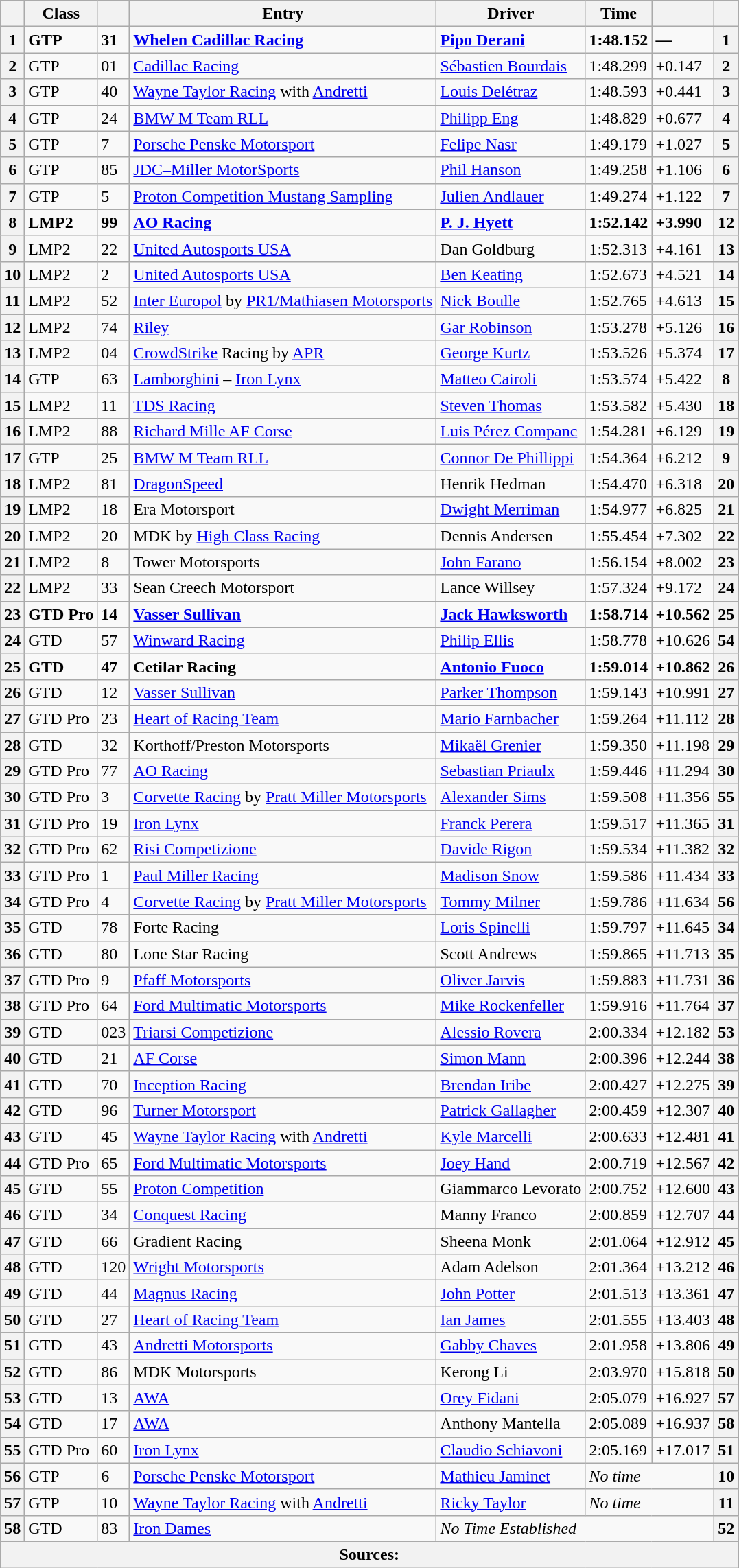<table class="wikitable">
<tr>
<th></th>
<th>Class</th>
<th></th>
<th>Entry</th>
<th>Driver</th>
<th>Time</th>
<th></th>
<th></th>
</tr>
<tr style="font-weight:bold;">
<th>1</th>
<td>GTP</td>
<td>31</td>
<td> <a href='#'>Whelen Cadillac Racing</a></td>
<td> <a href='#'>Pipo Derani</a></td>
<td>1:48.152</td>
<td>—</td>
<th>1</th>
</tr>
<tr>
<th>2</th>
<td>GTP</td>
<td>01</td>
<td> <a href='#'>Cadillac Racing</a></td>
<td> <a href='#'>Sébastien Bourdais</a></td>
<td>1:48.299</td>
<td>+0.147</td>
<th>2</th>
</tr>
<tr>
<th>3</th>
<td>GTP</td>
<td>40</td>
<td> <a href='#'>Wayne Taylor Racing</a> with <a href='#'>Andretti</a></td>
<td> <a href='#'>Louis Delétraz</a></td>
<td>1:48.593</td>
<td>+0.441</td>
<th>3</th>
</tr>
<tr>
<th>4</th>
<td>GTP</td>
<td>24</td>
<td> <a href='#'>BMW M Team RLL</a></td>
<td> <a href='#'>Philipp Eng</a></td>
<td>1:48.829</td>
<td>+0.677</td>
<th>4</th>
</tr>
<tr>
<th>5</th>
<td>GTP</td>
<td>7</td>
<td> <a href='#'>Porsche Penske Motorsport</a></td>
<td> <a href='#'>Felipe Nasr</a></td>
<td>1:49.179</td>
<td>+1.027</td>
<th>5</th>
</tr>
<tr>
<th>6</th>
<td>GTP</td>
<td>85</td>
<td> <a href='#'>JDC–Miller MotorSports</a></td>
<td> <a href='#'>Phil Hanson</a></td>
<td>1:49.258</td>
<td>+1.106</td>
<th>6</th>
</tr>
<tr>
<th>7</th>
<td>GTP</td>
<td>5</td>
<td> <a href='#'>Proton Competition Mustang Sampling</a></td>
<td> <a href='#'>Julien Andlauer</a></td>
<td>1:49.274</td>
<td>+1.122</td>
<th>7</th>
</tr>
<tr style="font-weight:bold;">
<th>8</th>
<td>LMP2</td>
<td>99</td>
<td> <a href='#'>AO Racing</a></td>
<td> <a href='#'>P. J. Hyett</a></td>
<td>1:52.142</td>
<td>+3.990</td>
<th>12</th>
</tr>
<tr>
<th>9</th>
<td>LMP2</td>
<td>22</td>
<td> <a href='#'>United Autosports USA</a></td>
<td> Dan Goldburg</td>
<td>1:52.313</td>
<td>+4.161</td>
<th>13</th>
</tr>
<tr>
<th>10</th>
<td>LMP2</td>
<td>2</td>
<td> <a href='#'>United Autosports USA</a></td>
<td> <a href='#'>Ben Keating</a></td>
<td>1:52.673</td>
<td>+4.521</td>
<th>14</th>
</tr>
<tr>
<th>11</th>
<td>LMP2</td>
<td>52</td>
<td> <a href='#'>Inter Europol</a> by <a href='#'>PR1/Mathiasen Motorsports</a></td>
<td> <a href='#'>Nick Boulle</a></td>
<td>1:52.765</td>
<td>+4.613</td>
<th>15</th>
</tr>
<tr>
<th>12</th>
<td>LMP2</td>
<td>74</td>
<td> <a href='#'>Riley</a></td>
<td> <a href='#'>Gar Robinson</a></td>
<td>1:53.278</td>
<td>+5.126</td>
<th>16</th>
</tr>
<tr>
<th>13</th>
<td>LMP2</td>
<td>04</td>
<td> <a href='#'>CrowdStrike</a> Racing by <a href='#'>APR</a></td>
<td> <a href='#'>George Kurtz</a></td>
<td>1:53.526</td>
<td>+5.374</td>
<th>17</th>
</tr>
<tr>
<th>14</th>
<td>GTP</td>
<td>63</td>
<td> <a href='#'>Lamborghini</a> – <a href='#'>Iron Lynx</a></td>
<td> <a href='#'>Matteo Cairoli</a></td>
<td>1:53.574</td>
<td>+5.422</td>
<th>8</th>
</tr>
<tr>
<th>15</th>
<td>LMP2</td>
<td>11</td>
<td> <a href='#'>TDS Racing</a></td>
<td> <a href='#'>Steven Thomas</a></td>
<td>1:53.582</td>
<td>+5.430</td>
<th>18</th>
</tr>
<tr>
<th>16</th>
<td>LMP2</td>
<td>88</td>
<td> <a href='#'>Richard Mille AF Corse</a></td>
<td> <a href='#'>Luis Pérez Companc</a></td>
<td>1:54.281</td>
<td>+6.129</td>
<th>19</th>
</tr>
<tr>
<th>17</th>
<td>GTP</td>
<td>25</td>
<td> <a href='#'>BMW M Team RLL</a></td>
<td> <a href='#'>Connor De Phillippi</a></td>
<td>1:54.364</td>
<td>+6.212</td>
<th>9</th>
</tr>
<tr>
<th>18</th>
<td>LMP2</td>
<td>81</td>
<td> <a href='#'>DragonSpeed</a></td>
<td> Henrik Hedman</td>
<td>1:54.470</td>
<td>+6.318</td>
<th>20</th>
</tr>
<tr>
<th>19</th>
<td>LMP2</td>
<td>18</td>
<td> Era Motorsport</td>
<td> <a href='#'>Dwight Merriman</a></td>
<td>1:54.977</td>
<td>+6.825</td>
<th>21</th>
</tr>
<tr>
<th>20</th>
<td>LMP2</td>
<td>20</td>
<td> MDK by <a href='#'>High Class Racing</a></td>
<td> Dennis Andersen</td>
<td>1:55.454</td>
<td>+7.302</td>
<th>22</th>
</tr>
<tr>
<th>21</th>
<td>LMP2</td>
<td>8</td>
<td> Tower Motorsports</td>
<td> <a href='#'>John Farano</a></td>
<td>1:56.154</td>
<td>+8.002</td>
<th>23</th>
</tr>
<tr>
<th>22</th>
<td>LMP2</td>
<td>33</td>
<td> Sean Creech Motorsport</td>
<td> Lance Willsey</td>
<td>1:57.324</td>
<td>+9.172</td>
<th>24</th>
</tr>
<tr style="font-weight:bold;">
<th>23</th>
<td>GTD Pro</td>
<td>14</td>
<td> <a href='#'>Vasser Sullivan</a></td>
<td> <a href='#'>Jack Hawksworth</a></td>
<td>1:58.714</td>
<td>+10.562</td>
<th>25</th>
</tr>
<tr>
<th>24</th>
<td>GTD</td>
<td>57</td>
<td> <a href='#'>Winward Racing</a></td>
<td> <a href='#'>Philip Ellis</a></td>
<td>1:58.778</td>
<td>+10.626</td>
<th>54</th>
</tr>
<tr style="font-weight:bold;">
<th>25</th>
<td>GTD</td>
<td>47</td>
<td> Cetilar Racing</td>
<td> <a href='#'>Antonio Fuoco</a></td>
<td>1:59.014</td>
<td>+10.862</td>
<th>26</th>
</tr>
<tr>
<th>26</th>
<td>GTD</td>
<td>12</td>
<td> <a href='#'>Vasser Sullivan</a></td>
<td> <a href='#'>Parker Thompson</a></td>
<td>1:59.143</td>
<td>+10.991</td>
<th>27</th>
</tr>
<tr>
<th>27</th>
<td>GTD Pro</td>
<td>23</td>
<td> <a href='#'>Heart of Racing Team</a></td>
<td> <a href='#'>Mario Farnbacher</a></td>
<td>1:59.264</td>
<td>+11.112</td>
<th>28</th>
</tr>
<tr>
<th>28</th>
<td>GTD</td>
<td>32</td>
<td> Korthoff/Preston Motorsports</td>
<td> <a href='#'>Mikaël Grenier</a></td>
<td>1:59.350</td>
<td>+11.198</td>
<th>29</th>
</tr>
<tr>
<th>29</th>
<td>GTD Pro</td>
<td>77</td>
<td> <a href='#'>AO Racing</a></td>
<td> <a href='#'>Sebastian Priaulx</a></td>
<td>1:59.446</td>
<td>+11.294</td>
<th>30</th>
</tr>
<tr>
<th>30</th>
<td>GTD Pro</td>
<td>3</td>
<td> <a href='#'>Corvette Racing</a> by <a href='#'>Pratt Miller Motorsports</a></td>
<td> <a href='#'>Alexander Sims</a></td>
<td>1:59.508</td>
<td>+11.356</td>
<th>55</th>
</tr>
<tr>
<th>31</th>
<td>GTD Pro</td>
<td>19</td>
<td> <a href='#'>Iron Lynx</a></td>
<td> <a href='#'>Franck Perera</a></td>
<td>1:59.517</td>
<td>+11.365</td>
<th>31</th>
</tr>
<tr>
<th>32</th>
<td>GTD Pro</td>
<td>62</td>
<td> <a href='#'>Risi Competizione</a></td>
<td> <a href='#'>Davide Rigon</a></td>
<td>1:59.534</td>
<td>+11.382</td>
<th>32</th>
</tr>
<tr>
<th>33</th>
<td>GTD Pro</td>
<td>1</td>
<td> <a href='#'>Paul Miller Racing</a></td>
<td> <a href='#'>Madison Snow</a></td>
<td>1:59.586</td>
<td>+11.434</td>
<th>33</th>
</tr>
<tr>
<th>34</th>
<td>GTD Pro</td>
<td>4</td>
<td> <a href='#'>Corvette Racing</a> by <a href='#'>Pratt Miller Motorsports</a></td>
<td> <a href='#'>Tommy Milner</a></td>
<td>1:59.786</td>
<td>+11.634</td>
<th>56</th>
</tr>
<tr>
<th>35</th>
<td>GTD</td>
<td>78</td>
<td> Forte Racing</td>
<td> <a href='#'>Loris Spinelli</a></td>
<td>1:59.797</td>
<td>+11.645</td>
<th>34</th>
</tr>
<tr>
<th>36</th>
<td>GTD</td>
<td>80</td>
<td> Lone Star Racing</td>
<td> Scott Andrews</td>
<td>1:59.865</td>
<td>+11.713</td>
<th>35</th>
</tr>
<tr>
<th>37</th>
<td>GTD Pro</td>
<td>9</td>
<td> <a href='#'>Pfaff Motorsports</a></td>
<td> <a href='#'>Oliver Jarvis</a></td>
<td>1:59.883</td>
<td>+11.731</td>
<th>36</th>
</tr>
<tr>
<th>38</th>
<td>GTD Pro</td>
<td>64</td>
<td> <a href='#'>Ford Multimatic Motorsports</a></td>
<td> <a href='#'>Mike Rockenfeller</a></td>
<td>1:59.916</td>
<td>+11.764</td>
<th>37</th>
</tr>
<tr>
<th>39</th>
<td>GTD</td>
<td>023</td>
<td> <a href='#'>Triarsi Competizione</a></td>
<td> <a href='#'>Alessio Rovera</a></td>
<td>2:00.334</td>
<td>+12.182</td>
<th>53</th>
</tr>
<tr>
<th>40</th>
<td>GTD</td>
<td>21</td>
<td> <a href='#'>AF Corse</a></td>
<td> <a href='#'>Simon Mann</a></td>
<td>2:00.396</td>
<td>+12.244</td>
<th>38</th>
</tr>
<tr>
<th>41</th>
<td>GTD</td>
<td>70</td>
<td> <a href='#'>Inception Racing</a></td>
<td> <a href='#'>Brendan Iribe</a></td>
<td>2:00.427</td>
<td>+12.275</td>
<th>39</th>
</tr>
<tr>
<th>42</th>
<td>GTD</td>
<td>96</td>
<td> <a href='#'>Turner Motorsport</a></td>
<td> <a href='#'>Patrick Gallagher</a></td>
<td>2:00.459</td>
<td>+12.307</td>
<th>40</th>
</tr>
<tr>
<th>43</th>
<td>GTD</td>
<td>45</td>
<td> <a href='#'>Wayne Taylor Racing</a> with <a href='#'>Andretti</a></td>
<td> <a href='#'>Kyle Marcelli</a></td>
<td>2:00.633</td>
<td>+12.481</td>
<th>41</th>
</tr>
<tr>
<th>44</th>
<td>GTD Pro</td>
<td>65</td>
<td> <a href='#'>Ford Multimatic Motorsports</a></td>
<td> <a href='#'>Joey Hand</a></td>
<td>2:00.719</td>
<td>+12.567</td>
<th>42</th>
</tr>
<tr>
<th>45</th>
<td>GTD</td>
<td>55</td>
<td> <a href='#'>Proton Competition</a></td>
<td> Giammarco Levorato</td>
<td>2:00.752</td>
<td>+12.600</td>
<th>43</th>
</tr>
<tr>
<th>46</th>
<td>GTD</td>
<td>34</td>
<td> <a href='#'>Conquest Racing</a></td>
<td> Manny Franco</td>
<td>2:00.859</td>
<td>+12.707</td>
<th>44</th>
</tr>
<tr>
<th>47</th>
<td>GTD</td>
<td>66</td>
<td> Gradient Racing</td>
<td> Sheena Monk</td>
<td>2:01.064</td>
<td>+12.912</td>
<th>45</th>
</tr>
<tr>
<th>48</th>
<td>GTD</td>
<td>120</td>
<td> <a href='#'>Wright Motorsports</a></td>
<td> Adam Adelson</td>
<td>2:01.364</td>
<td>+13.212</td>
<th>46</th>
</tr>
<tr>
<th>49</th>
<td>GTD</td>
<td>44</td>
<td> <a href='#'>Magnus Racing</a></td>
<td> <a href='#'>John Potter</a></td>
<td>2:01.513</td>
<td>+13.361</td>
<th>47</th>
</tr>
<tr>
<th>50</th>
<td>GTD</td>
<td>27</td>
<td> <a href='#'>Heart of Racing Team</a></td>
<td> <a href='#'>Ian James</a></td>
<td>2:01.555</td>
<td>+13.403</td>
<th>48</th>
</tr>
<tr>
<th>51</th>
<td>GTD</td>
<td>43</td>
<td> <a href='#'>Andretti Motorsports</a></td>
<td> <a href='#'>Gabby Chaves</a></td>
<td>2:01.958</td>
<td>+13.806</td>
<th>49</th>
</tr>
<tr>
<th>52</th>
<td>GTD</td>
<td>86</td>
<td> MDK Motorsports</td>
<td> Kerong Li</td>
<td>2:03.970</td>
<td>+15.818</td>
<th>50</th>
</tr>
<tr>
<th>53</th>
<td>GTD</td>
<td>13</td>
<td> <a href='#'>AWA</a></td>
<td> <a href='#'>Orey Fidani</a></td>
<td>2:05.079</td>
<td>+16.927</td>
<th>57</th>
</tr>
<tr>
<th>54</th>
<td>GTD</td>
<td>17</td>
<td> <a href='#'>AWA</a></td>
<td> Anthony Mantella</td>
<td>2:05.089</td>
<td>+16.937</td>
<th>58</th>
</tr>
<tr>
<th>55</th>
<td>GTD Pro</td>
<td>60</td>
<td> <a href='#'>Iron Lynx</a></td>
<td> <a href='#'>Claudio Schiavoni</a></td>
<td>2:05.169</td>
<td>+17.017</td>
<th>51</th>
</tr>
<tr>
<th>56</th>
<td>GTP</td>
<td>6</td>
<td> <a href='#'>Porsche Penske Motorsport</a></td>
<td> <a href='#'>Mathieu Jaminet</a></td>
<td colspan="2"><em>No time</em></td>
<th>10</th>
</tr>
<tr>
<th>57</th>
<td>GTP</td>
<td>10</td>
<td> <a href='#'>Wayne Taylor Racing</a> with <a href='#'>Andretti</a></td>
<td> <a href='#'>Ricky Taylor</a></td>
<td colspan="2"><em>No time</em></td>
<th>11</th>
</tr>
<tr>
<th>58</th>
<td>GTD</td>
<td>83</td>
<td> <a href='#'>Iron Dames</a></td>
<td colspan="3"><em>No Time Established</em></td>
<th>52</th>
</tr>
<tr>
<th colspan="8">Sources:</th>
</tr>
</table>
